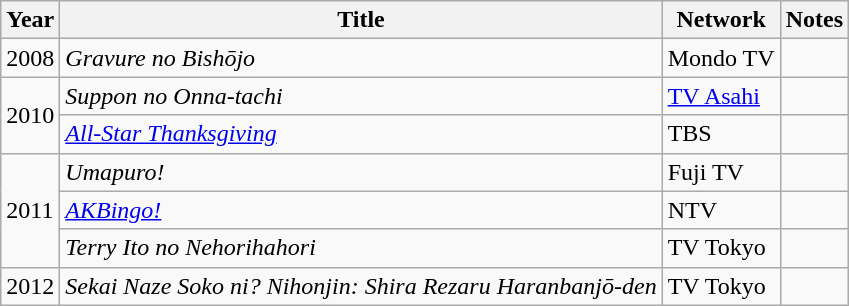<table class="wikitable">
<tr>
<th>Year</th>
<th>Title</th>
<th>Network</th>
<th>Notes</th>
</tr>
<tr>
<td>2008</td>
<td><em>Gravure no Bishōjo</em></td>
<td>Mondo TV</td>
<td></td>
</tr>
<tr>
<td rowspan="2">2010</td>
<td><em>Suppon no Onna-tachi</em></td>
<td><a href='#'>TV Asahi</a></td>
<td></td>
</tr>
<tr>
<td><em><a href='#'>All-Star Thanksgiving</a></em></td>
<td>TBS</td>
<td></td>
</tr>
<tr>
<td rowspan="3">2011</td>
<td><em>Umapuro!</em></td>
<td>Fuji TV</td>
<td></td>
</tr>
<tr>
<td><em><a href='#'>AKBingo!</a></em></td>
<td>NTV</td>
<td></td>
</tr>
<tr>
<td><em>Terry Ito no Nehorihahori</em></td>
<td>TV Tokyo</td>
<td></td>
</tr>
<tr>
<td>2012</td>
<td><em>Sekai Naze Soko ni? Nihonjin: Shira Rezaru Haranbanjō-den</em></td>
<td>TV Tokyo</td>
<td></td>
</tr>
</table>
